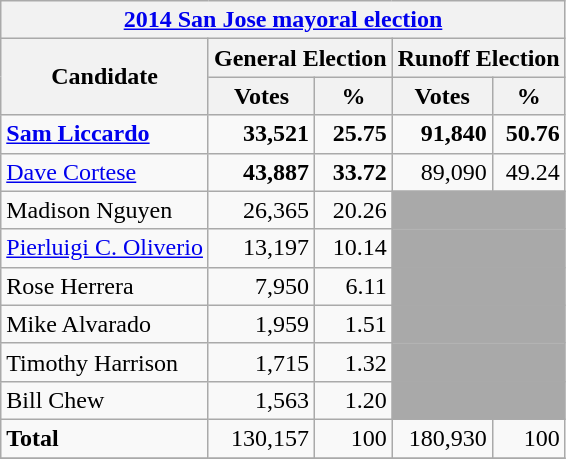<table class=wikitable>
<tr>
<th colspan=5><a href='#'>2014 San Jose mayoral election</a></th>
</tr>
<tr>
<th colspan=1 rowspan=2>Candidate</th>
<th colspan=2>General Election</th>
<th colspan=2><strong>Runoff Election</strong></th>
</tr>
<tr>
<th>Votes</th>
<th>%</th>
<th>Votes</th>
<th>%</th>
</tr>
<tr>
<td><strong><a href='#'>Sam Liccardo</a></strong></td>
<td align="right"><strong>33,521</strong></td>
<td align="right"><strong>25.75</strong></td>
<td align="right"><strong>91,840</strong></td>
<td align="right"><strong>50.76</strong></td>
</tr>
<tr>
<td><a href='#'>Dave Cortese</a></td>
<td align="right"><strong>43,887	</strong></td>
<td align="right"><strong>33.72</strong></td>
<td align="right">89,090</td>
<td align="right">49.24</td>
</tr>
<tr>
<td>Madison Nguyen</td>
<td align="right">26,365</td>
<td align="right">20.26</td>
<td colspan=2 bgcolor=darkgray></td>
</tr>
<tr>
<td><a href='#'>Pierluigi C. Oliverio</a></td>
<td align="right">13,197</td>
<td align="right">10.14</td>
<td colspan=2 bgcolor=darkgray></td>
</tr>
<tr>
<td>Rose Herrera</td>
<td align="right">7,950</td>
<td align="right">6.11</td>
<td colspan=2 bgcolor=darkgray></td>
</tr>
<tr>
<td>Mike Alvarado</td>
<td align="right">1,959</td>
<td align="right">1.51</td>
<td colspan=2 bgcolor=darkgray></td>
</tr>
<tr>
<td>Timothy Harrison</td>
<td align="right">1,715</td>
<td align="right">1.32</td>
<td colspan=2 bgcolor=darkgray></td>
</tr>
<tr>
<td>Bill Chew</td>
<td align="right">1,563</td>
<td align="right">1.20</td>
<td colspan=2 bgcolor=darkgray></td>
</tr>
<tr>
<td><strong>Total</strong></td>
<td align="right">130,157</td>
<td align="right">100</td>
<td align="right">180,930</td>
<td align="right">100</td>
</tr>
<tr>
</tr>
</table>
